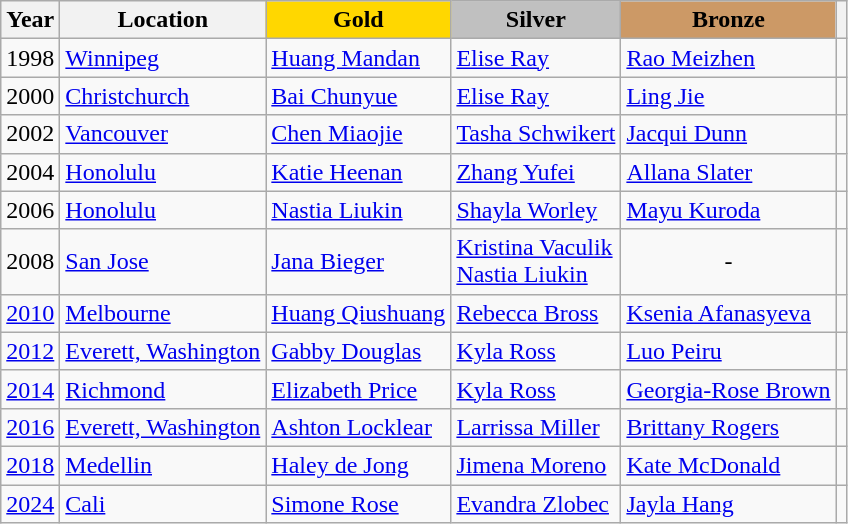<table class="wikitable">
<tr>
<th>Year</th>
<th>Location</th>
<th style="background-color:gold;">Gold</th>
<th style="background-color:silver;">Silver</th>
<th style="background-color:#cc9966;">Bronze</th>
<th></th>
</tr>
<tr>
<td>1998</td>
<td> <a href='#'>Winnipeg</a></td>
<td> <a href='#'>Huang Mandan</a></td>
<td> <a href='#'>Elise Ray</a></td>
<td> <a href='#'>Rao Meizhen</a></td>
<td></td>
</tr>
<tr>
<td>2000</td>
<td> <a href='#'>Christchurch</a></td>
<td> <a href='#'>Bai Chunyue</a></td>
<td> <a href='#'>Elise Ray</a></td>
<td> <a href='#'>Ling Jie</a></td>
<td></td>
</tr>
<tr>
<td>2002</td>
<td> <a href='#'>Vancouver</a></td>
<td> <a href='#'>Chen Miaojie</a></td>
<td> <a href='#'>Tasha Schwikert</a></td>
<td> <a href='#'>Jacqui Dunn</a></td>
<td></td>
</tr>
<tr>
<td>2004</td>
<td> <a href='#'>Honolulu</a></td>
<td> <a href='#'>Katie Heenan</a></td>
<td> <a href='#'>Zhang Yufei</a></td>
<td> <a href='#'>Allana Slater</a></td>
<td></td>
</tr>
<tr>
<td>2006</td>
<td> <a href='#'>Honolulu</a></td>
<td> <a href='#'>Nastia Liukin</a></td>
<td> <a href='#'>Shayla Worley</a></td>
<td> <a href='#'>Mayu Kuroda</a></td>
<td></td>
</tr>
<tr>
<td>2008</td>
<td> <a href='#'>San Jose</a></td>
<td> <a href='#'>Jana Bieger</a></td>
<td> <a href='#'>Kristina Vaculik</a> <br>  <a href='#'>Nastia Liukin</a></td>
<td align="center">-</td>
<td></td>
</tr>
<tr>
<td><a href='#'>2010</a></td>
<td> <a href='#'>Melbourne</a></td>
<td> <a href='#'>Huang Qiushuang</a></td>
<td> <a href='#'>Rebecca Bross</a></td>
<td> <a href='#'>Ksenia Afanasyeva</a></td>
<td></td>
</tr>
<tr>
<td><a href='#'>2012</a></td>
<td> <a href='#'>Everett, Washington</a></td>
<td> <a href='#'>Gabby Douglas</a></td>
<td> <a href='#'>Kyla Ross</a></td>
<td> <a href='#'>Luo Peiru</a></td>
<td></td>
</tr>
<tr>
<td><a href='#'>2014</a></td>
<td> <a href='#'>Richmond</a></td>
<td> <a href='#'>Elizabeth Price</a></td>
<td> <a href='#'>Kyla Ross</a></td>
<td> <a href='#'>Georgia-Rose Brown</a></td>
<td></td>
</tr>
<tr>
<td><a href='#'>2016</a></td>
<td> <a href='#'>Everett, Washington</a></td>
<td> <a href='#'>Ashton Locklear</a></td>
<td> <a href='#'>Larrissa Miller</a></td>
<td> <a href='#'>Brittany Rogers</a></td>
<td></td>
</tr>
<tr>
<td><a href='#'>2018</a></td>
<td> <a href='#'>Medellin</a></td>
<td> <a href='#'>Haley de Jong</a></td>
<td> <a href='#'>Jimena Moreno</a></td>
<td> <a href='#'>Kate McDonald</a></td>
<td></td>
</tr>
<tr>
<td><a href='#'>2024</a></td>
<td> <a href='#'>Cali</a></td>
<td> <a href='#'>Simone Rose</a></td>
<td> <a href='#'>Evandra Zlobec</a></td>
<td> <a href='#'>Jayla Hang</a></td>
<td></td>
</tr>
</table>
